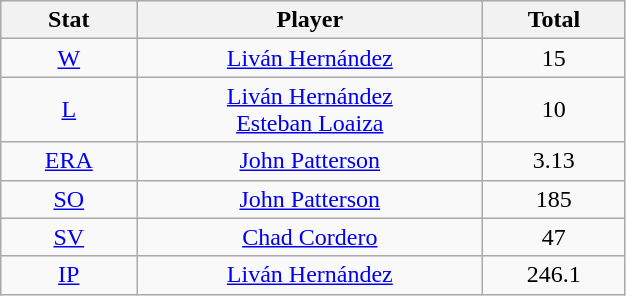<table class="wikitable" style="width:33%;">
<tr style="text-align:center; background:#ddd;">
<th style="width:5%;">Stat</th>
<th style="width:15%;">Player</th>
<th style="width:5%;">Total</th>
</tr>
<tr align=center>
<td><a href='#'>W</a></td>
<td><a href='#'>Liván Hernández</a></td>
<td>15</td>
</tr>
<tr align=center>
<td><a href='#'>L</a></td>
<td><a href='#'>Liván Hernández</a><br><a href='#'>Esteban Loaiza</a></td>
<td>10</td>
</tr>
<tr align=center>
<td><a href='#'>ERA</a></td>
<td><a href='#'>John Patterson</a></td>
<td>3.13</td>
</tr>
<tr align=center>
<td><a href='#'>SO</a></td>
<td><a href='#'>John Patterson</a></td>
<td>185</td>
</tr>
<tr align=center>
<td><a href='#'>SV</a></td>
<td><a href='#'>Chad Cordero</a></td>
<td>47</td>
</tr>
<tr align=center>
<td><a href='#'>IP</a></td>
<td><a href='#'>Liván Hernández</a></td>
<td>246.1</td>
</tr>
</table>
